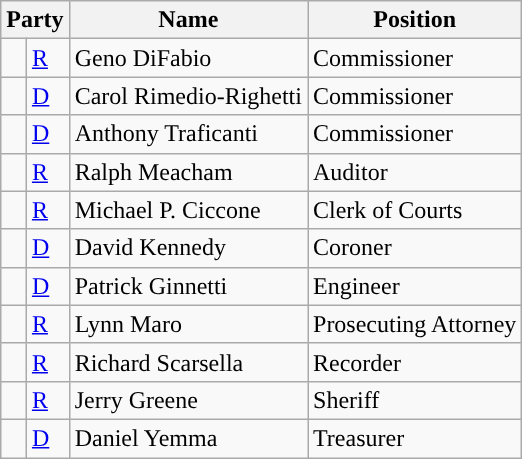<table class=wikitable>
<tr>
<th colspan="2" style="text-align:center; vertical-align:bottom;">Party</th>
<th style="text-align:center;">Name</th>
<th valign=bottom>Position</th>
</tr>
<tr>
<td style="background-color:"> </td>
<td><a href='#'>R</a></td>
<td>Geno DiFabio</td>
<td>Commissioner</td>
</tr>
<tr>
<td style="background-color:"> </td>
<td><a href='#'>D</a></td>
<td>Carol Rimedio-Righetti</td>
<td>Commissioner</td>
</tr>
<tr>
<td style="background-color:"> </td>
<td><a href='#'>D</a></td>
<td>Anthony Traficanti</td>
<td>Commissioner</td>
</tr>
<tr>
<td style="background-color:"> </td>
<td><a href='#'>R</a></td>
<td>Ralph Meacham</td>
<td>Auditor</td>
</tr>
<tr>
<td style="background-color:"> </td>
<td><a href='#'>R</a></td>
<td>Michael P. Ciccone</td>
<td>Clerk of Courts</td>
</tr>
<tr>
<td style="background-color:"> </td>
<td><a href='#'>D</a></td>
<td>David Kennedy</td>
<td>Coroner</td>
</tr>
<tr>
<td style="background-color:"> </td>
<td><a href='#'>D</a></td>
<td>Patrick Ginnetti</td>
<td>Engineer</td>
</tr>
<tr>
<td style="background-color:"> </td>
<td><a href='#'>R</a></td>
<td>Lynn Maro</td>
<td>Prosecuting Attorney</td>
</tr>
<tr>
<td style="background-color:"> </td>
<td><a href='#'>R</a></td>
<td>Richard Scarsella</td>
<td>Recorder</td>
</tr>
<tr>
<td style="background-color:"> </td>
<td><a href='#'>R</a></td>
<td>Jerry Greene</td>
<td>Sheriff</td>
</tr>
<tr>
<td style="background-color:"> </td>
<td><a href='#'>D</a></td>
<td>Daniel Yemma</td>
<td>Treasurer</td>
</tr>
</table>
